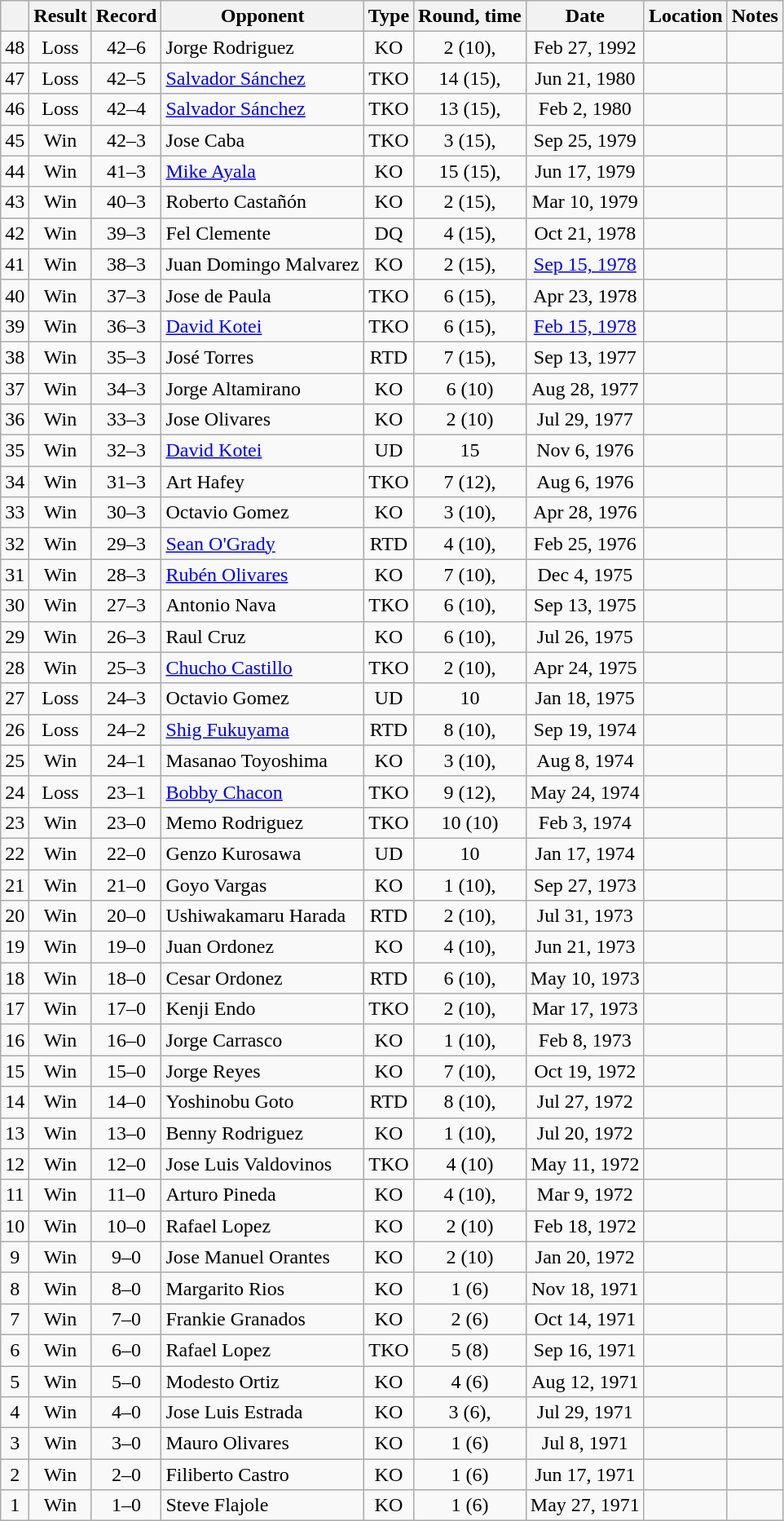<table class=wikitable style=text-align:center>
<tr>
<th></th>
<th>Result</th>
<th>Record</th>
<th>Opponent</th>
<th>Type</th>
<th>Round, time</th>
<th>Date</th>
<th>Location</th>
<th>Notes</th>
</tr>
<tr>
<td>48</td>
<td>Loss</td>
<td>42–6</td>
<td align=left>Jorge Rodriguez</td>
<td>KO</td>
<td>2 (10), </td>
<td>Feb 27, 1992</td>
<td align=left></td>
<td align=left></td>
</tr>
<tr>
<td>47</td>
<td>Loss</td>
<td>42–5</td>
<td align=left><a href='#'>Salvador Sánchez</a></td>
<td>TKO</td>
<td>14 (15), </td>
<td>Jun 21, 1980</td>
<td align=left></td>
<td align=left></td>
</tr>
<tr>
<td>46</td>
<td>Loss</td>
<td>42–4</td>
<td align=left><a href='#'>Salvador Sánchez</a></td>
<td>TKO</td>
<td>13 (15), </td>
<td>Feb 2, 1980</td>
<td align=left></td>
<td align=left></td>
</tr>
<tr>
<td>45</td>
<td>Win</td>
<td>42–3</td>
<td align=left>Jose Caba</td>
<td>TKO</td>
<td>3 (15), </td>
<td>Sep 25, 1979</td>
<td align=left></td>
<td align=left></td>
</tr>
<tr>
<td>44</td>
<td>Win</td>
<td>41–3</td>
<td align=left><a href='#'>Mike Ayala</a></td>
<td>KO</td>
<td>15 (15), </td>
<td>Jun 17, 1979</td>
<td align=left></td>
<td align=left></td>
</tr>
<tr>
<td>43</td>
<td>Win</td>
<td>40–3</td>
<td align=left>Roberto Castañón</td>
<td>KO</td>
<td>2 (15), </td>
<td>Mar 10, 1979</td>
<td align=left></td>
<td align=left></td>
</tr>
<tr>
<td>42</td>
<td>Win</td>
<td>39–3</td>
<td align=left>Fel Clemente</td>
<td>DQ</td>
<td>4 (15), </td>
<td>Oct 21, 1978</td>
<td align=left></td>
<td align=left></td>
</tr>
<tr>
<td>41</td>
<td>Win</td>
<td>38–3</td>
<td align=left>Juan Domingo Malvarez</td>
<td>KO</td>
<td>2 (15), </td>
<td><a href='#'>Sep 15, 1978</a></td>
<td align=left></td>
<td align=left></td>
</tr>
<tr>
<td>40</td>
<td>Win</td>
<td>37–3</td>
<td align=left>Jose de Paula</td>
<td>TKO</td>
<td>6 (15), </td>
<td>Apr 23, 1978</td>
<td align=left></td>
<td align=left></td>
</tr>
<tr>
<td>39</td>
<td>Win</td>
<td>36–3</td>
<td align=left><a href='#'>David Kotei</a></td>
<td>TKO</td>
<td>6 (15), </td>
<td><a href='#'>Feb 15, 1978</a></td>
<td align=left></td>
<td align=left></td>
</tr>
<tr>
<td>38</td>
<td>Win</td>
<td>35–3</td>
<td align=left>José Torres</td>
<td>RTD</td>
<td>7 (15), </td>
<td>Sep 13, 1977</td>
<td align=left></td>
<td align=left></td>
</tr>
<tr>
<td>37</td>
<td>Win</td>
<td>34–3</td>
<td align=left>Jorge Altamirano</td>
<td>KO</td>
<td>6 (10)</td>
<td>Aug 28, 1977</td>
<td align=left></td>
<td align=left></td>
</tr>
<tr>
<td>36</td>
<td>Win</td>
<td>33–3</td>
<td align=left>Jose Olivares</td>
<td>KO</td>
<td>2 (10)</td>
<td>Jul 29, 1977</td>
<td align=left></td>
<td align=left></td>
</tr>
<tr>
<td>35</td>
<td>Win</td>
<td>32–3</td>
<td align=left><a href='#'>David Kotei</a></td>
<td>UD</td>
<td>15</td>
<td>Nov 6, 1976</td>
<td align=left></td>
<td align=left></td>
</tr>
<tr>
<td>34</td>
<td>Win</td>
<td>31–3</td>
<td align=left>Art Hafey</td>
<td>TKO</td>
<td>7 (12), </td>
<td>Aug 6, 1976</td>
<td align=left></td>
<td align=left></td>
</tr>
<tr>
<td>33</td>
<td>Win</td>
<td>30–3</td>
<td align=left>Octavio Gomez</td>
<td>KO</td>
<td>3 (10), </td>
<td>Apr 28, 1976</td>
<td align=left></td>
<td align=left></td>
</tr>
<tr>
<td>32</td>
<td>Win</td>
<td>29–3</td>
<td align=left><a href='#'>Sean O'Grady</a></td>
<td>RTD</td>
<td>4 (10), </td>
<td>Feb 25, 1976</td>
<td align=left></td>
<td align=left></td>
</tr>
<tr>
<td>31</td>
<td>Win</td>
<td>28–3</td>
<td align=left><a href='#'>Rubén Olivares</a></td>
<td>KO</td>
<td>7 (10), </td>
<td>Dec 4, 1975</td>
<td align=left></td>
<td align=left></td>
</tr>
<tr>
<td>30</td>
<td>Win</td>
<td>27–3</td>
<td align=left>Antonio Nava</td>
<td>TKO</td>
<td>6 (10), </td>
<td>Sep 13, 1975</td>
<td align=left></td>
<td align=left></td>
</tr>
<tr>
<td>29</td>
<td>Win</td>
<td>26–3</td>
<td align=left>Raul Cruz</td>
<td>KO</td>
<td>6 (10), </td>
<td>Jul 26, 1975</td>
<td align=left></td>
<td align=left></td>
</tr>
<tr>
<td>28</td>
<td>Win</td>
<td>25–3</td>
<td align=left><a href='#'>Chucho Castillo</a></td>
<td>TKO</td>
<td>2 (10), </td>
<td>Apr 24, 1975</td>
<td align=left></td>
<td align=left></td>
</tr>
<tr>
<td>27</td>
<td>Loss</td>
<td>24–3</td>
<td align=left>Octavio Gomez</td>
<td>UD</td>
<td>10</td>
<td>Jan 18, 1975</td>
<td align=left></td>
<td align=left></td>
</tr>
<tr>
<td>26</td>
<td>Loss</td>
<td>24–2</td>
<td align=left><a href='#'>Shig Fukuyama</a></td>
<td>RTD</td>
<td>8 (10), </td>
<td>Sep 19, 1974</td>
<td align=left></td>
<td align=left></td>
</tr>
<tr>
<td>25</td>
<td>Win</td>
<td>24–1</td>
<td align=left>Masanao Toyoshima</td>
<td>KO</td>
<td>3 (10), </td>
<td>Aug 8, 1974</td>
<td align=left></td>
<td align=left></td>
</tr>
<tr>
<td>24</td>
<td>Loss</td>
<td>23–1</td>
<td align=left><a href='#'>Bobby Chacon</a></td>
<td>TKO</td>
<td>9 (12), </td>
<td>May 24, 1974</td>
<td align=left></td>
<td align=left></td>
</tr>
<tr>
<td>23</td>
<td>Win</td>
<td>23–0</td>
<td align=left>Memo Rodriguez</td>
<td>TKO</td>
<td>10 (10)</td>
<td>Feb 3, 1974</td>
<td align=left></td>
<td align=left></td>
</tr>
<tr>
<td>22</td>
<td>Win</td>
<td>22–0</td>
<td align=left>Genzo Kurosawa</td>
<td>UD</td>
<td>10</td>
<td>Jan 17, 1974</td>
<td align=left></td>
<td align=left></td>
</tr>
<tr>
<td>21</td>
<td>Win</td>
<td>21–0</td>
<td align=left>Goyo Vargas</td>
<td>KO</td>
<td>1 (10), </td>
<td>Sep 27, 1973</td>
<td align=left></td>
<td align=left></td>
</tr>
<tr>
<td>20</td>
<td>Win</td>
<td>20–0</td>
<td align=left>Ushiwakamaru Harada</td>
<td>RTD</td>
<td>2 (10), </td>
<td>Jul 31, 1973</td>
<td align=left></td>
<td align=left></td>
</tr>
<tr>
<td>19</td>
<td>Win</td>
<td>19–0</td>
<td align=left>Juan Ordonez</td>
<td>KO</td>
<td>4 (10), </td>
<td>Jun 21, 1973</td>
<td align=left></td>
<td align=left></td>
</tr>
<tr>
<td>18</td>
<td>Win</td>
<td>18–0</td>
<td align=left>Cesar Ordonez</td>
<td>RTD</td>
<td>6 (10), </td>
<td>May 10, 1973</td>
<td align=left></td>
<td align=left></td>
</tr>
<tr>
<td>17</td>
<td>Win</td>
<td>17–0</td>
<td align=left>Kenji Endo</td>
<td>TKO</td>
<td>2 (10), </td>
<td>Mar 17, 1973</td>
<td align=left></td>
<td align=left></td>
</tr>
<tr>
<td>16</td>
<td>Win</td>
<td>16–0</td>
<td align=left>Jorge Carrasco</td>
<td>KO</td>
<td>1 (10), </td>
<td>Feb 8, 1973</td>
<td align=left></td>
<td align=left></td>
</tr>
<tr>
<td>15</td>
<td>Win</td>
<td>15–0</td>
<td align=left>Jorge Reyes</td>
<td>KO</td>
<td>7 (10), </td>
<td>Oct 19, 1972</td>
<td align=left></td>
<td align=left></td>
</tr>
<tr>
<td>14</td>
<td>Win</td>
<td>14–0</td>
<td align=left>Yoshinobu Goto</td>
<td>RTD</td>
<td>8 (10), </td>
<td>Jul 27, 1972</td>
<td align=left></td>
<td align=left></td>
</tr>
<tr>
<td>13</td>
<td>Win</td>
<td>13–0</td>
<td align=left>Benny Rodriguez</td>
<td>KO</td>
<td>1 (10), </td>
<td>Jul 20, 1972</td>
<td align=left></td>
<td align=left></td>
</tr>
<tr>
<td>12</td>
<td>Win</td>
<td>12–0</td>
<td align=left>Jose Luis Valdovinos</td>
<td>TKO</td>
<td>4 (10)</td>
<td>May 11, 1972</td>
<td align=left></td>
<td align=left></td>
</tr>
<tr>
<td>11</td>
<td>Win</td>
<td>11–0</td>
<td align=left>Arturo Pineda</td>
<td>KO</td>
<td>4 (10), </td>
<td>Mar 9, 1972</td>
<td align=left></td>
<td align=left></td>
</tr>
<tr>
<td>10</td>
<td>Win</td>
<td>10–0</td>
<td align=left>Rafael Lopez</td>
<td>KO</td>
<td>2 (10)</td>
<td>Feb 18, 1972</td>
<td align=left></td>
<td align=left></td>
</tr>
<tr>
<td>9</td>
<td>Win</td>
<td>9–0</td>
<td align=left>Jose Manuel Orantes</td>
<td>KO</td>
<td>2 (10)</td>
<td>Jan 20, 1972</td>
<td align=left></td>
<td align=left></td>
</tr>
<tr>
<td>8</td>
<td>Win</td>
<td>8–0</td>
<td align=left>Margarito Rios</td>
<td>KO</td>
<td>1 (6)</td>
<td>Nov 18, 1971</td>
<td align=left></td>
<td align=left></td>
</tr>
<tr>
<td>7</td>
<td>Win</td>
<td>7–0</td>
<td align=left>Frankie Granados</td>
<td>KO</td>
<td>2 (6)</td>
<td>Oct 14, 1971</td>
<td align=left></td>
<td align=left></td>
</tr>
<tr>
<td>6</td>
<td>Win</td>
<td>6–0</td>
<td align=left>Rafael Lopez</td>
<td>TKO</td>
<td>5 (8)</td>
<td>Sep 16, 1971</td>
<td align=left></td>
<td align=left></td>
</tr>
<tr>
<td>5</td>
<td>Win</td>
<td>5–0</td>
<td align=left>Modesto Ortiz</td>
<td>KO</td>
<td>4 (6)</td>
<td>Aug 12, 1971</td>
<td align=left></td>
<td align=left></td>
</tr>
<tr>
<td>4</td>
<td>Win</td>
<td>4–0</td>
<td align=left>Jose Luis Estrada</td>
<td>KO</td>
<td>3 (6), </td>
<td>Jul 29, 1971</td>
<td align=left></td>
<td align=left></td>
</tr>
<tr>
<td>3</td>
<td>Win</td>
<td>3–0</td>
<td align=left>Mauro Olivares</td>
<td>KO</td>
<td>1 (6)</td>
<td>Jul 8, 1971</td>
<td align=left></td>
<td align=left></td>
</tr>
<tr>
<td>2</td>
<td>Win</td>
<td>2–0</td>
<td align=left>Filiberto Castro</td>
<td>KO</td>
<td>1 (6)</td>
<td>Jun 17, 1971</td>
<td align=left></td>
<td align=left></td>
</tr>
<tr>
<td>1</td>
<td>Win</td>
<td>1–0</td>
<td align=left>Steve Flajole</td>
<td>KO</td>
<td>1 (6)</td>
<td>May 27, 1971</td>
<td align=left></td>
<td align=left></td>
</tr>
</table>
